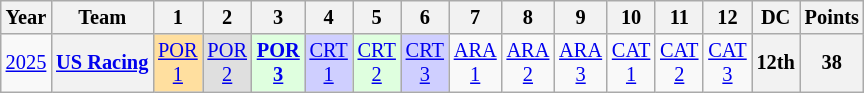<table class="wikitable" style="text-align:center; font-size:85%">
<tr>
<th>Year</th>
<th>Team</th>
<th>1</th>
<th>2</th>
<th>3</th>
<th>4</th>
<th>5</th>
<th>6</th>
<th>7</th>
<th>8</th>
<th>9</th>
<th>10</th>
<th>11</th>
<th>12</th>
<th>DC</th>
<th>Points</th>
</tr>
<tr>
<td><a href='#'>2025</a></td>
<th><a href='#'>US Racing</a></th>
<td style="background:#ffdf9f"><a href='#'>POR<br>1</a><br></td>
<td style="background:#dfdfdf"><a href='#'>POR<br>2</a><br></td>
<td style="background:#dfffdf"><strong><a href='#'>POR<br>3</a></strong><br></td>
<td style="background:#cfcfff"><a href='#'>CRT<br>1</a><br></td>
<td style="background:#dfffdf"><a href='#'>CRT<br>2</a><br></td>
<td style="background:#cfcfff"><a href='#'>CRT<br>3</a><br></td>
<td style="background:#"><a href='#'>ARA<br>1</a><br></td>
<td style="background:#"><a href='#'>ARA<br>2</a><br></td>
<td style="background:#"><a href='#'>ARA<br>3</a><br></td>
<td style="background:#"><a href='#'>CAT<br>1</a><br></td>
<td style="background:#"><a href='#'>CAT<br>2</a><br></td>
<td style="background:#"><a href='#'>CAT<br>3</a><br></td>
<th style="background:#">12th</th>
<th style="background:#">38</th>
</tr>
</table>
